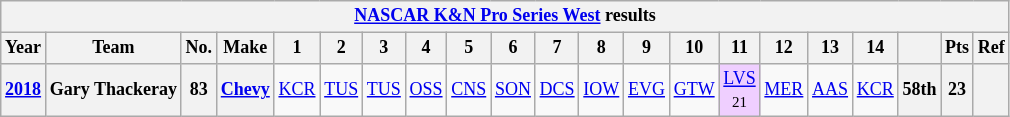<table class="wikitable" style="text-align:center; font-size:75%">
<tr>
<th colspan="45"><a href='#'>NASCAR K&N Pro Series West</a> results</th>
</tr>
<tr>
<th>Year</th>
<th>Team</th>
<th>No.</th>
<th>Make</th>
<th>1</th>
<th>2</th>
<th>3</th>
<th>4</th>
<th>5</th>
<th>6</th>
<th>7</th>
<th>8</th>
<th>9</th>
<th>10</th>
<th>11</th>
<th>12</th>
<th>13</th>
<th>14</th>
<th></th>
<th>Pts</th>
<th>Ref</th>
</tr>
<tr>
<th><a href='#'>2018</a></th>
<th>Gary Thackeray</th>
<th>83</th>
<th><a href='#'>Chevy</a></th>
<td><a href='#'>KCR</a></td>
<td><a href='#'>TUS</a></td>
<td><a href='#'>TUS</a></td>
<td><a href='#'>OSS</a></td>
<td><a href='#'>CNS</a></td>
<td><a href='#'>SON</a></td>
<td><a href='#'>DCS</a></td>
<td><a href='#'>IOW</a></td>
<td><a href='#'>EVG</a></td>
<td><a href='#'>GTW</a></td>
<td style="background:#EFCFFF;"><a href='#'>LVS</a><br><small>21</small></td>
<td><a href='#'>MER</a></td>
<td><a href='#'>AAS</a></td>
<td><a href='#'>KCR</a></td>
<th>58th</th>
<th>23</th>
<th></th>
</tr>
</table>
